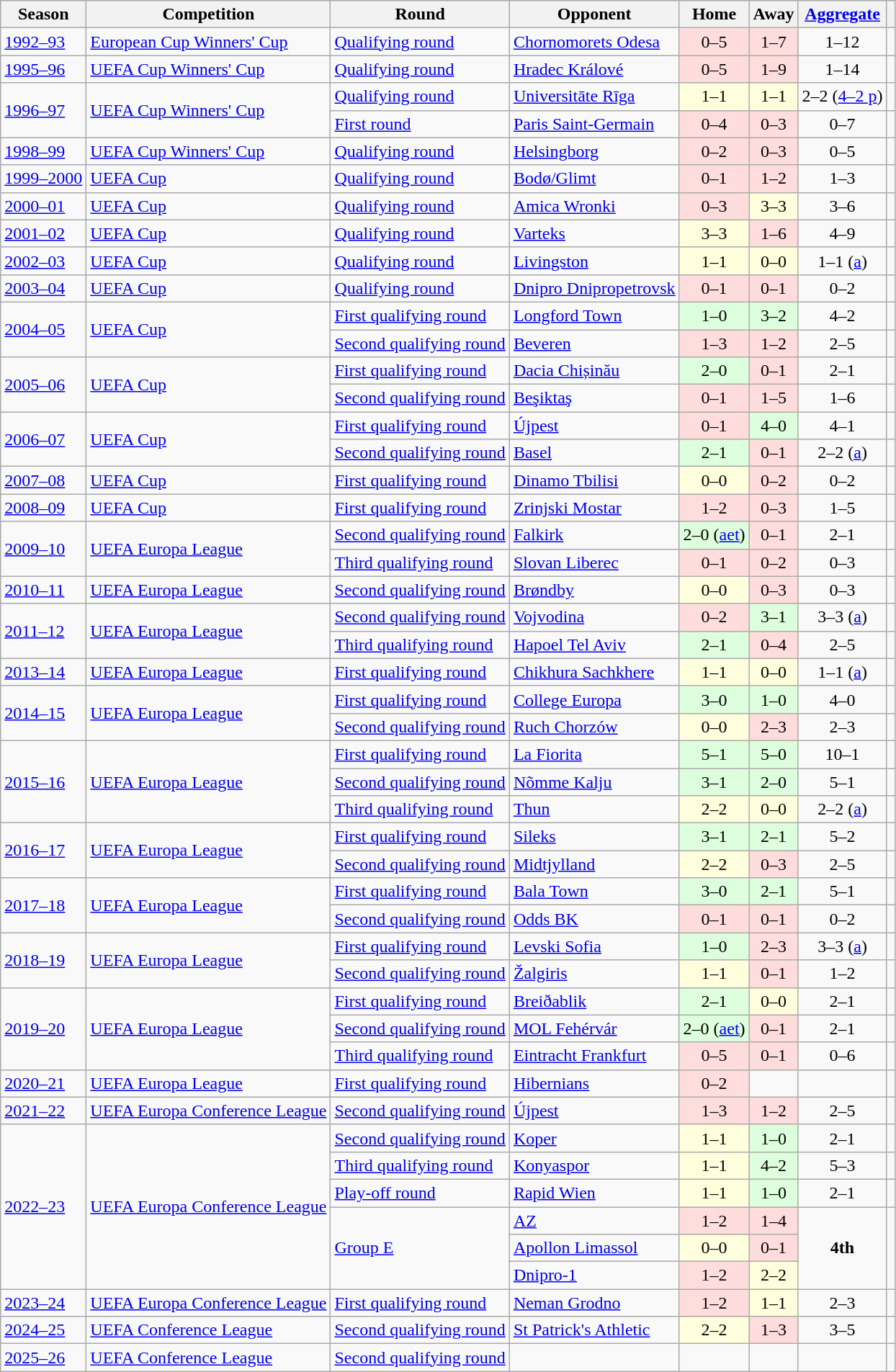<table class="wikitable">
<tr>
<th>Season</th>
<th>Competition</th>
<th>Round</th>
<th>Opponent</th>
<th>Home</th>
<th>Away</th>
<th><a href='#'>Aggregate</a></th>
<th></th>
</tr>
<tr>
<td><a href='#'>1992–93</a></td>
<td><a href='#'>European Cup Winners' Cup</a></td>
<td><a href='#'>Qualifying round</a></td>
<td> <a href='#'>Chornomorets Odesa</a></td>
<td bgcolor="#ffdddd" style="text-align:center;">0–5</td>
<td bgcolor="#ffdddd" style="text-align:center;">1–7</td>
<td style="text-align:center;">1–12</td>
<td></td>
</tr>
<tr>
<td><a href='#'>1995–96</a></td>
<td><a href='#'>UEFA Cup Winners' Cup</a></td>
<td><a href='#'>Qualifying round</a></td>
<td> <a href='#'>Hradec Králové</a></td>
<td bgcolor="#ffdddd" style="text-align:center;">0–5</td>
<td bgcolor="#ffdddd" style="text-align:center;">1–9</td>
<td style="text-align:center;">1–14</td>
<td></td>
</tr>
<tr>
<td rowspan="2"><a href='#'>1996–97</a></td>
<td rowspan="2"><a href='#'>UEFA Cup Winners' Cup</a></td>
<td><a href='#'>Qualifying round</a></td>
<td> <a href='#'>Universitāte Rīga</a></td>
<td bgcolor="#ffffdd" style="text-align:center;">1–1</td>
<td bgcolor="#ffffdd" style="text-align:center;">1–1</td>
<td style="text-align:center;">2–2 (<a href='#'>4–2 p</a>)</td>
<td></td>
</tr>
<tr>
<td><a href='#'>First round</a></td>
<td> <a href='#'>Paris Saint-Germain</a></td>
<td bgcolor="#ffdddd" style="text-align:center;">0–4</td>
<td bgcolor="#ffdddd" style="text-align:center;">0–3</td>
<td style="text-align:center;">0–7</td>
<td></td>
</tr>
<tr>
<td><a href='#'>1998–99</a></td>
<td><a href='#'>UEFA Cup Winners' Cup</a></td>
<td><a href='#'>Qualifying round</a></td>
<td> <a href='#'>Helsingborg</a></td>
<td bgcolor="#ffdddd" style="text-align:center;">0–2</td>
<td bgcolor="#ffdddd" style="text-align:center;">0–3</td>
<td style="text-align:center;">0–5</td>
<td></td>
</tr>
<tr>
<td><a href='#'>1999–2000</a></td>
<td><a href='#'>UEFA Cup</a></td>
<td><a href='#'>Qualifying round</a></td>
<td> <a href='#'>Bodø/Glimt</a></td>
<td bgcolor="#ffdddd" style="text-align:center;">0–1</td>
<td bgcolor="#ffdddd" style="text-align:center;">1–2</td>
<td style="text-align:center;">1–3</td>
<td></td>
</tr>
<tr>
<td><a href='#'>2000–01</a></td>
<td><a href='#'>UEFA Cup</a></td>
<td><a href='#'>Qualifying round</a></td>
<td> <a href='#'>Amica Wronki</a></td>
<td bgcolor="#ffdddd" style="text-align:center;">0–3</td>
<td bgcolor="#ffffdd" style="text-align:center;">3–3</td>
<td style="text-align:center;">3–6</td>
<td></td>
</tr>
<tr>
<td><a href='#'>2001–02</a></td>
<td><a href='#'>UEFA Cup</a></td>
<td><a href='#'>Qualifying round</a></td>
<td> <a href='#'>Varteks</a></td>
<td bgcolor="#ffffdd" style="text-align:center;">3–3</td>
<td bgcolor="#ffdddd" style="text-align:center;">1–6</td>
<td style="text-align:center;">4–9</td>
<td></td>
</tr>
<tr>
<td><a href='#'>2002–03</a></td>
<td><a href='#'>UEFA Cup</a></td>
<td><a href='#'>Qualifying round</a></td>
<td> <a href='#'>Livingston</a></td>
<td bgcolor="#ffffdd" style="text-align:center;">1–1</td>
<td bgcolor="#ffffdd" style="text-align:center;">0–0</td>
<td style="text-align:center;">1–1 (<a href='#'>a</a>)</td>
<td></td>
</tr>
<tr>
<td><a href='#'>2003–04</a></td>
<td><a href='#'>UEFA Cup</a></td>
<td><a href='#'>Qualifying round</a></td>
<td> <a href='#'>Dnipro Dnipropetrovsk</a></td>
<td bgcolor="#ffdddd" style="text-align:center;">0–1</td>
<td bgcolor="#ffdddd" style="text-align:center;">0–1</td>
<td style="text-align:center;">0–2</td>
<td></td>
</tr>
<tr>
<td rowspan="2"><a href='#'>2004–05</a></td>
<td rowspan="2"><a href='#'>UEFA Cup</a></td>
<td><a href='#'>First qualifying round</a></td>
<td> <a href='#'>Longford Town</a></td>
<td bgcolor="#ddffdd" style="text-align:center;">1–0</td>
<td bgcolor="#ddffdd" style="text-align:center;">3–2</td>
<td style="text-align:center;">4–2</td>
<td></td>
</tr>
<tr>
<td><a href='#'>Second qualifying round</a></td>
<td> <a href='#'>Beveren</a></td>
<td bgcolor="#ffdddd" style="text-align:center;">1–3</td>
<td bgcolor="#ffdddd" style="text-align:center;">1–2</td>
<td style="text-align:center;">2–5</td>
<td></td>
</tr>
<tr>
<td rowspan="2"><a href='#'>2005–06</a></td>
<td rowspan="2"><a href='#'>UEFA Cup</a></td>
<td><a href='#'>First qualifying round</a></td>
<td> <a href='#'>Dacia Chișinău</a></td>
<td bgcolor="#ddffdd" style="text-align:center;">2–0</td>
<td bgcolor="#ffdddd" style="text-align:center;">0–1</td>
<td style="text-align:center;">2–1</td>
<td></td>
</tr>
<tr>
<td><a href='#'>Second qualifying round</a></td>
<td> <a href='#'>Beşiktaş</a></td>
<td bgcolor="#ffdddd" style="text-align:center;">0–1</td>
<td bgcolor="#ffdddd" style="text-align:center;">1–5</td>
<td style="text-align:center;">1–6</td>
<td></td>
</tr>
<tr>
<td rowspan="2"><a href='#'>2006–07</a></td>
<td rowspan="2"><a href='#'>UEFA Cup</a></td>
<td><a href='#'>First qualifying round</a></td>
<td> <a href='#'>Újpest</a></td>
<td bgcolor="#ffdddd" style="text-align:center;">0–1</td>
<td bgcolor="#ddffdd" style="text-align:center;">4–0</td>
<td style="text-align:center;">4–1</td>
<td></td>
</tr>
<tr>
<td><a href='#'>Second qualifying round</a></td>
<td> <a href='#'>Basel</a></td>
<td bgcolor="#ddffdd" style="text-align:center;">2–1</td>
<td bgcolor="#ffdddd" style="text-align:center;">0–1</td>
<td style="text-align:center;">2–2 (<a href='#'>a</a>)</td>
<td></td>
</tr>
<tr>
<td><a href='#'>2007–08</a></td>
<td><a href='#'>UEFA Cup</a></td>
<td><a href='#'>First qualifying round</a></td>
<td> <a href='#'>Dinamo Tbilisi</a></td>
<td bgcolor="#ffffdd" style="text-align:center;">0–0</td>
<td bgcolor="#ffdddd" style="text-align:center;">0–2</td>
<td style="text-align:center;">0–2</td>
<td></td>
</tr>
<tr>
<td><a href='#'>2008–09</a></td>
<td><a href='#'>UEFA Cup</a></td>
<td><a href='#'>First qualifying round</a></td>
<td> <a href='#'>Zrinjski Mostar</a></td>
<td bgcolor="#ffdddd" style="text-align:center;">1–2</td>
<td bgcolor="#ffdddd" style="text-align:center;">0–3</td>
<td style="text-align:center;">1–5</td>
<td></td>
</tr>
<tr>
<td rowspan="2"><a href='#'>2009–10</a></td>
<td rowspan="2"><a href='#'>UEFA Europa League</a></td>
<td><a href='#'>Second qualifying round</a></td>
<td> <a href='#'>Falkirk</a></td>
<td bgcolor="#ddffdd" style="text-align:center;">2–0 (<a href='#'>aet</a>)</td>
<td bgcolor="#ffdddd" style="text-align:center;">0–1</td>
<td style="text-align:center;">2–1</td>
<td></td>
</tr>
<tr>
<td><a href='#'>Third qualifying round</a></td>
<td> <a href='#'>Slovan Liberec</a></td>
<td bgcolor="#ffdddd" style="text-align:center;">0–1</td>
<td bgcolor="#ffdddd" style="text-align:center;">0–2</td>
<td style="text-align:center;">0–3</td>
<td></td>
</tr>
<tr>
<td><a href='#'>2010–11</a></td>
<td><a href='#'>UEFA Europa League</a></td>
<td><a href='#'>Second qualifying round</a></td>
<td> <a href='#'>Brøndby</a></td>
<td bgcolor="#ffffdd" style="text-align:center;">0–0</td>
<td bgcolor="#ffdddd" style="text-align:center;">0–3</td>
<td style="text-align:center;">0–3</td>
<td></td>
</tr>
<tr>
<td rowspan="2"><a href='#'>2011–12</a></td>
<td rowspan="2"><a href='#'>UEFA Europa League</a></td>
<td><a href='#'>Second qualifying round</a></td>
<td> <a href='#'>Vojvodina</a></td>
<td bgcolor="#ffdddd" style="text-align:center;">0–2</td>
<td bgcolor="#ddffdd" style="text-align:center;">3–1</td>
<td style="text-align:center;">3–3 (<a href='#'>a</a>)</td>
<td></td>
</tr>
<tr>
<td><a href='#'>Third qualifying round</a></td>
<td> <a href='#'>Hapoel Tel Aviv</a></td>
<td bgcolor="#ddffdd" style="text-align:center;">2–1</td>
<td bgcolor="#ffdddd" style="text-align:center;">0–4</td>
<td style="text-align:center;">2–5</td>
<td></td>
</tr>
<tr>
<td><a href='#'>2013–14</a></td>
<td><a href='#'>UEFA Europa League</a></td>
<td><a href='#'>First qualifying round</a></td>
<td> <a href='#'>Chikhura Sachkhere</a></td>
<td bgcolor="#ffffdd" style="text-align:center;">1–1</td>
<td bgcolor="#ffffdd" style="text-align:center;">0–0</td>
<td style="text-align:center;">1–1 (<a href='#'>a</a>)</td>
<td></td>
</tr>
<tr>
<td rowspan="2"><a href='#'>2014–15</a></td>
<td rowspan="2"><a href='#'>UEFA Europa League</a></td>
<td><a href='#'>First qualifying round</a></td>
<td> <a href='#'>College Europa</a></td>
<td bgcolor="#ddffdd" style="text-align:center;">3–0</td>
<td bgcolor="#ddffdd" style="text-align:center;">1–0</td>
<td style="text-align:center;">4–0</td>
<td></td>
</tr>
<tr>
<td><a href='#'>Second qualifying round</a></td>
<td> <a href='#'>Ruch Chorzów</a></td>
<td bgcolor="#ffffdd" style="text-align:center;">0–0</td>
<td bgcolor="#ffdddd" style="text-align:center;">2–3</td>
<td style="text-align:center;">2–3</td>
<td></td>
</tr>
<tr>
<td rowspan="3"><a href='#'>2015–16</a></td>
<td rowspan="3"><a href='#'>UEFA Europa League</a></td>
<td><a href='#'>First qualifying round</a></td>
<td> <a href='#'>La Fiorita</a></td>
<td bgcolor="#ddffdd" style="text-align:center;">5–1</td>
<td bgcolor="#ddffdd" style="text-align:center;">5–0</td>
<td style="text-align:center;">10–1</td>
<td></td>
</tr>
<tr>
<td><a href='#'>Second qualifying round</a></td>
<td> <a href='#'>Nõmme Kalju</a></td>
<td bgcolor="#ddffdd" style="text-align:center;">3–1</td>
<td bgcolor="#ddffdd" style="text-align:center;">2–0</td>
<td style="text-align:center;">5–1</td>
<td></td>
</tr>
<tr>
<td><a href='#'>Third qualifying round</a></td>
<td> <a href='#'>Thun</a></td>
<td bgcolor="#ffffdd" style="text-align:center;">2–2</td>
<td bgcolor="#ffffdd" style="text-align:center;">0–0</td>
<td style="text-align:center;">2–2 (<a href='#'>a</a>)</td>
<td></td>
</tr>
<tr>
<td rowspan="2"><a href='#'>2016–17</a></td>
<td rowspan="2"><a href='#'>UEFA Europa League</a></td>
<td><a href='#'>First qualifying round</a></td>
<td> <a href='#'>Sileks</a></td>
<td bgcolor="#ddffdd" style="text-align:center;">3–1</td>
<td bgcolor="#ddffdd" style="text-align:center;">2–1</td>
<td style="text-align:center;">5–2</td>
<td></td>
</tr>
<tr>
<td><a href='#'>Second qualifying round</a></td>
<td> <a href='#'>Midtjylland</a></td>
<td bgcolor="#ffffdd" style="text-align:center;">2–2</td>
<td bgcolor="#ffdddd" style="text-align:center;">0–3</td>
<td style="text-align:center;">2–5</td>
<td></td>
</tr>
<tr>
<td rowspan="2"><a href='#'>2017–18</a></td>
<td rowspan="2"><a href='#'>UEFA Europa League</a></td>
<td><a href='#'>First qualifying round</a></td>
<td> <a href='#'>Bala Town</a></td>
<td bgcolor="#ddffdd" style="text-align:center;">3–0</td>
<td bgcolor="#ddffdd" style="text-align:center;">2–1</td>
<td style="text-align:center;">5–1</td>
<td></td>
</tr>
<tr>
<td><a href='#'>Second qualifying round</a></td>
<td> <a href='#'>Odds BK</a></td>
<td bgcolor="#ffdddd" style="text-align:center;">0–1</td>
<td bgcolor="#ffdddd" style="text-align:center;">0–1</td>
<td style="text-align:center;">0–2</td>
<td></td>
</tr>
<tr>
<td rowspan="2"><a href='#'>2018–19</a></td>
<td rowspan="2"><a href='#'>UEFA Europa League</a></td>
<td><a href='#'>First qualifying round</a></td>
<td> <a href='#'>Levski Sofia</a></td>
<td bgcolor="#ddffdd" style="text-align:center;">1–0</td>
<td bgcolor="#ffdddd" style="text-align:center;">2–3</td>
<td style="text-align:center;">3–3 (<a href='#'>a</a>)</td>
<td></td>
</tr>
<tr>
<td><a href='#'>Second qualifying round</a></td>
<td> <a href='#'>Žalgiris</a></td>
<td bgcolor="#ffffdd" style="text-align:center;">1–1</td>
<td bgcolor="#ffdddd" style="text-align:center;">0–1</td>
<td style="text-align:center;">1–2</td>
<td></td>
</tr>
<tr>
<td rowspan="3"><a href='#'>2019–20</a></td>
<td rowspan="3"><a href='#'>UEFA Europa League</a></td>
<td><a href='#'>First qualifying round</a></td>
<td> <a href='#'>Breiðablik</a></td>
<td bgcolor="#ddffdd" style="text-align:center;">2–1</td>
<td bgcolor="#ffffdd" style="text-align:center;">0–0</td>
<td style="text-align:center;">2–1</td>
<td></td>
</tr>
<tr>
<td><a href='#'>Second qualifying round</a></td>
<td> <a href='#'>MOL Fehérvár</a></td>
<td bgcolor="#ddffdd" style="text-align:center;">2–0 (<a href='#'>aet</a>)</td>
<td bgcolor="#ffdddd" style="text-align:center;">0–1</td>
<td style="text-align:center;">2–1</td>
<td></td>
</tr>
<tr>
<td><a href='#'>Third qualifying round</a></td>
<td> <a href='#'>Eintracht Frankfurt</a></td>
<td bgcolor="#ffdddd" style="text-align:center;">0–5</td>
<td bgcolor="#ffdddd" style="text-align:center;">0–1</td>
<td style="text-align:center;">0–6</td>
<td></td>
</tr>
<tr>
<td rowspan="1"><a href='#'>2020–21</a></td>
<td rowspan="1"><a href='#'>UEFA Europa League</a></td>
<td><a href='#'>First qualifying round</a></td>
<td> <a href='#'>Hibernians</a></td>
<td bgcolor="#ffdddd" style="text-align:center;">0–2</td>
<td></td>
<td></td>
<td></td>
</tr>
<tr>
<td rowspan="1"><a href='#'>2021–22</a></td>
<td rowspan="1"><a href='#'>UEFA Europa Conference League</a></td>
<td><a href='#'>Second qualifying round</a></td>
<td> <a href='#'>Újpest</a></td>
<td bgcolor="#ffdddd" style="text-align:center;">1–3</td>
<td bgcolor="#ffdddd" style="text-align:center;">1–2</td>
<td style="text-align:center;">2–5</td>
<td></td>
</tr>
<tr>
<td rowspan="6"><a href='#'>2022–23</a></td>
<td rowspan="6"><a href='#'>UEFA Europa Conference League</a></td>
<td><a href='#'>Second qualifying round</a></td>
<td> <a href='#'>Koper</a></td>
<td bgcolor="#ffffdd" style="text-align:center;">1–1 </td>
<td bgcolor="#ddffdd" style="text-align:center;">1–0</td>
<td style="text-align:center;">2–1</td>
<td></td>
</tr>
<tr>
<td><a href='#'>Third qualifying round</a></td>
<td> <a href='#'>Konyaspor</a></td>
<td bgcolor="#ffffdd" style="text-align:center;">1–1</td>
<td bgcolor="#ddffdd" style="text-align:center;">4–2</td>
<td style="text-align:center;">5–3</td>
<td></td>
</tr>
<tr>
<td><a href='#'>Play-off round</a></td>
<td> <a href='#'>Rapid Wien</a></td>
<td bgcolor="#ffffdd" style="text-align:center;">1–1</td>
<td bgcolor="#ddffdd" style="text-align:center;">1–0</td>
<td style="text-align:center;">2–1</td>
<td></td>
</tr>
<tr>
<td rowspan="3"><a href='#'>Group E</a></td>
<td> <a href='#'>AZ</a></td>
<td bgcolor="#ffdddd" style="text-align:center;">1–2</td>
<td bgcolor="#ffdddd" style="text-align:center;">1–4</td>
<td style="text-align:center;" rowspan="3"><strong>4th</strong></td>
<td rowspan="3"></td>
</tr>
<tr>
<td> <a href='#'>Apollon Limassol</a></td>
<td bgcolor="#ffffdd" style="text-align:center;">0–0</td>
<td bgcolor="#ffdddd" style="text-align:center;">0–1</td>
</tr>
<tr>
<td> <a href='#'>Dnipro-1</a></td>
<td bgcolor="#ffdddd" style="text-align:center;">1–2</td>
<td bgcolor="#ffffdd" style="text-align:center;">2–2</td>
</tr>
<tr>
<td><a href='#'>2023–24</a></td>
<td><a href='#'>UEFA Europa Conference League</a></td>
<td><a href='#'>First qualifying round</a></td>
<td> <a href='#'>Neman Grodno</a></td>
<td bgcolor="#ffdddd" style="text-align:center;">1–2</td>
<td bgcolor="#ffffdd" style="text-align:center;">1–1</td>
<td style="text-align:center;">2–3</td>
<td></td>
</tr>
<tr>
<td><a href='#'>2024–25</a></td>
<td><a href='#'>UEFA Conference League</a></td>
<td><a href='#'>Second qualifying round</a></td>
<td> <a href='#'>St Patrick's Athletic</a></td>
<td bgcolor="#ffffdd" style="text-align:center;">2–2</td>
<td bgcolor="#ffdddd" style="text-align:center;">1–3</td>
<td style="text-align:center;">3–5</td>
<td></td>
</tr>
<tr>
<td><a href='#'>2025–26</a></td>
<td><a href='#'>UEFA Conference League</a></td>
<td><a href='#'>Second qualifying round</a></td>
<td></td>
<td></td>
<td></td>
<td></td>
<td></td>
</tr>
</table>
